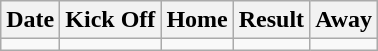<table class="wikitable" style="text-align: center">
<tr>
<th scope="col">Date</th>
<th scope="col">Kick Off</th>
<th scope="col">Home</th>
<th scope="col">Result</th>
<th scope="col">Away</th>
</tr>
<tr>
<td></td>
<td></td>
<td></td>
<td></td>
</tr>
</table>
